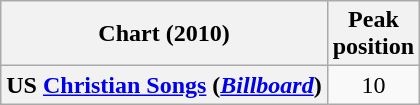<table class="wikitable sortable plainrowheaders" style="text-align:center">
<tr>
<th scope="col">Chart (2010)</th>
<th scope="col">Peak<br>position</th>
</tr>
<tr>
<th scope="row">US <a href='#'>Christian Songs</a> (<em><a href='#'>Billboard</a></em>)</th>
<td>10</td>
</tr>
</table>
